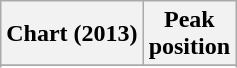<table class="wikitable sortable">
<tr>
<th>Chart (2013)</th>
<th>Peak<br>position</th>
</tr>
<tr>
</tr>
<tr>
</tr>
</table>
